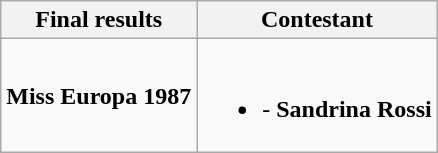<table class="wikitable">
<tr>
<th>Final results</th>
<th>Contestant</th>
</tr>
<tr>
<td><strong>Miss Europa 1987</strong></td>
<td><br><ul><li><strong></strong> - <strong>Sandrina Rossi</strong></li></ul></td>
</tr>
</table>
